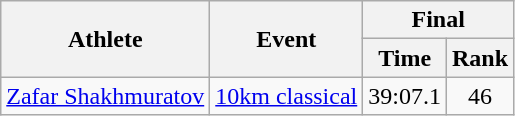<table class="wikitable">
<tr>
<th rowspan="2">Athlete</th>
<th rowspan="2">Event</th>
<th colspan="2">Final</th>
</tr>
<tr>
<th>Time</th>
<th>Rank</th>
</tr>
<tr>
<td rowspan="1"><a href='#'>Zafar Shakhmuratov</a></td>
<td><a href='#'>10km classical</a></td>
<td align="center">39:07.1</td>
<td align="center">46</td>
</tr>
</table>
